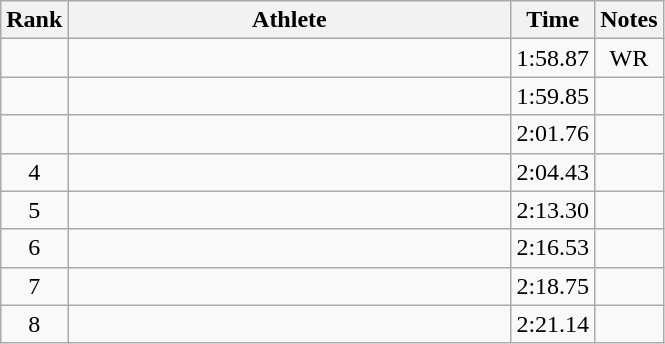<table class="wikitable" style="text-align:center">
<tr>
<th>Rank</th>
<th Style="width:18em">Athlete</th>
<th>Time</th>
<th>Notes</th>
</tr>
<tr>
<td></td>
<td style="text-align:left"></td>
<td>1:58.87</td>
<td>WR</td>
</tr>
<tr>
<td></td>
<td style="text-align:left"></td>
<td>1:59.85</td>
<td></td>
</tr>
<tr>
<td></td>
<td style="text-align:left"></td>
<td>2:01.76</td>
<td></td>
</tr>
<tr>
<td>4</td>
<td style="text-align:left"></td>
<td>2:04.43</td>
<td></td>
</tr>
<tr>
<td>5</td>
<td style="text-align:left"></td>
<td>2:13.30</td>
<td></td>
</tr>
<tr>
<td>6</td>
<td style="text-align:left"></td>
<td>2:16.53</td>
<td></td>
</tr>
<tr>
<td>7</td>
<td style="text-align:left"></td>
<td>2:18.75</td>
<td></td>
</tr>
<tr>
<td>8</td>
<td style="text-align:left"></td>
<td>2:21.14</td>
<td></td>
</tr>
</table>
